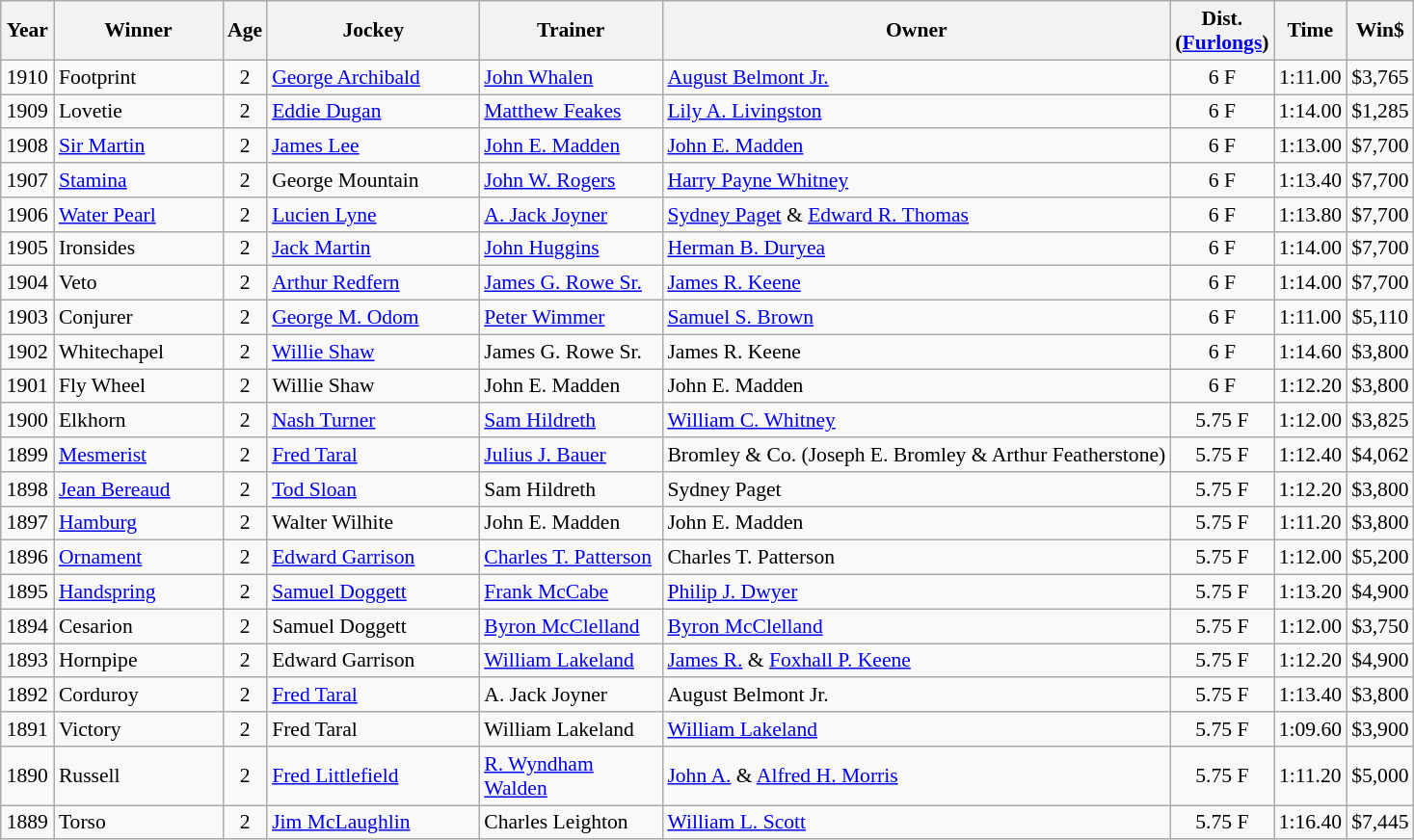<table class="wikitable sortable" style="font-size:90%">
<tr>
<th style="width:30px">Year<br></th>
<th style="width:110px">Winner<br></th>
<th style="width:20px">Age<br></th>
<th style="width:140px">Jockey<br></th>
<th style="width:120px">Trainer<br></th>
<th>Owner<br></th>
<th style="width:25px">Dist.<br> <span>(<a href='#'>Furlongs</a>)</span></th>
<th style="width:25px">Time<br></th>
<th style="width:25px">Win$</th>
</tr>
<tr>
<td align=center>1910</td>
<td>Footprint</td>
<td align=center>2</td>
<td><a href='#'>George Archibald</a></td>
<td><a href='#'>John Whalen</a></td>
<td><a href='#'>August Belmont Jr.</a></td>
<td align=center>6 F</td>
<td align=center>1:11.00</td>
<td align=center>$3,765</td>
</tr>
<tr>
<td align=center>1909</td>
<td>Lovetie</td>
<td align=center>2</td>
<td><a href='#'>Eddie Dugan</a></td>
<td><a href='#'>Matthew Feakes</a></td>
<td><a href='#'>Lily A. Livingston</a></td>
<td align=center>6 F</td>
<td align=center>1:14.00</td>
<td align=center>$1,285</td>
</tr>
<tr>
<td align=center>1908</td>
<td><a href='#'>Sir Martin</a></td>
<td align=center>2</td>
<td><a href='#'>James Lee</a></td>
<td><a href='#'>John E. Madden</a></td>
<td><a href='#'>John E. Madden</a></td>
<td align=center>6 F</td>
<td align=center>1:13.00</td>
<td align=center>$7,700</td>
</tr>
<tr>
<td align=center>1907</td>
<td><a href='#'>Stamina</a></td>
<td align=center>2</td>
<td>George Mountain</td>
<td><a href='#'>John W. Rogers</a></td>
<td><a href='#'>Harry Payne Whitney</a></td>
<td align=center>6 F</td>
<td align=center>1:13.40</td>
<td align=center>$7,700</td>
</tr>
<tr>
<td align=center>1906</td>
<td><a href='#'>Water Pearl</a></td>
<td align=center>2</td>
<td><a href='#'>Lucien Lyne</a></td>
<td><a href='#'>A. Jack Joyner</a></td>
<td><a href='#'>Sydney Paget</a> & <a href='#'>Edward R. Thomas</a></td>
<td align=center>6 F</td>
<td align=center>1:13.80</td>
<td align=center>$7,700</td>
</tr>
<tr>
<td align=center>1905</td>
<td>Ironsides</td>
<td align=center>2</td>
<td><a href='#'>Jack Martin</a></td>
<td><a href='#'>John Huggins</a></td>
<td><a href='#'>Herman B. Duryea</a></td>
<td align=center>6 F</td>
<td align=center>1:14.00</td>
<td align=center>$7,700</td>
</tr>
<tr>
<td align=center>1904</td>
<td>Veto</td>
<td align=center>2</td>
<td><a href='#'>Arthur Redfern</a></td>
<td><a href='#'>James G. Rowe Sr.</a></td>
<td><a href='#'>James R. Keene</a></td>
<td align=center>6 F</td>
<td align=center>1:14.00</td>
<td align=center>$7,700</td>
</tr>
<tr>
<td align=center>1903</td>
<td>Conjurer</td>
<td align=center>2</td>
<td><a href='#'>George M. Odom</a></td>
<td><a href='#'>Peter Wimmer</a></td>
<td><a href='#'>Samuel S. Brown</a></td>
<td align=center>6 F</td>
<td align=center>1:11.00</td>
<td align=center>$5,110</td>
</tr>
<tr>
<td align=center>1902</td>
<td>Whitechapel</td>
<td align=center>2</td>
<td><a href='#'>Willie Shaw</a></td>
<td>James G. Rowe Sr.</td>
<td>James R. Keene</td>
<td align=center>6 F</td>
<td align=center>1:14.60</td>
<td align=center>$3,800</td>
</tr>
<tr>
<td align=center>1901</td>
<td>Fly Wheel</td>
<td align=center>2</td>
<td>Willie Shaw</td>
<td>John E. Madden</td>
<td>John E. Madden</td>
<td align=center>6 F</td>
<td align=center>1:12.20</td>
<td align=center>$3,800</td>
</tr>
<tr>
<td align=center>1900</td>
<td>Elkhorn</td>
<td align=center>2</td>
<td><a href='#'>Nash Turner</a></td>
<td><a href='#'>Sam Hildreth</a></td>
<td><a href='#'>William C. Whitney</a></td>
<td align=center>5.75 F</td>
<td align=center>1:12.00</td>
<td align=center>$3,825</td>
</tr>
<tr>
<td align=center>1899</td>
<td><a href='#'>Mesmerist</a></td>
<td align=center>2</td>
<td><a href='#'>Fred Taral</a></td>
<td><a href='#'>Julius J. Bauer</a></td>
<td>Bromley & Co. (Joseph E. Bromley & Arthur Featherstone)</td>
<td align=center>5.75 F</td>
<td align=center>1:12.40</td>
<td align=center>$4,062</td>
</tr>
<tr>
<td align=center>1898</td>
<td><a href='#'>Jean Bereaud</a></td>
<td align=center>2</td>
<td><a href='#'>Tod Sloan</a></td>
<td>Sam Hildreth</td>
<td>Sydney Paget</td>
<td align=center>5.75 F</td>
<td align=center>1:12.20</td>
<td align=center>$3,800</td>
</tr>
<tr>
<td align=center>1897</td>
<td><a href='#'>Hamburg</a></td>
<td align=center>2</td>
<td>Walter Wilhite</td>
<td>John E. Madden</td>
<td>John E. Madden</td>
<td align=center>5.75 F</td>
<td align=center>1:11.20</td>
<td align=center>$3,800</td>
</tr>
<tr>
<td align=center>1896</td>
<td><a href='#'>Ornament</a></td>
<td align=center>2</td>
<td><a href='#'>Edward Garrison</a></td>
<td><a href='#'>Charles T. Patterson</a></td>
<td>Charles T. Patterson</td>
<td align=center>5.75 F</td>
<td align=center>1:12.00</td>
<td align=center>$5,200</td>
</tr>
<tr>
<td align=center>1895</td>
<td><a href='#'>Handspring</a></td>
<td align=center>2</td>
<td><a href='#'>Samuel Doggett</a></td>
<td><a href='#'>Frank McCabe</a></td>
<td><a href='#'>Philip J. Dwyer</a></td>
<td align=center>5.75 F</td>
<td align=center>1:13.20</td>
<td align=center>$4,900</td>
</tr>
<tr>
<td align=center>1894</td>
<td>Cesarion</td>
<td align=center>2</td>
<td>Samuel Doggett</td>
<td><a href='#'>Byron McClelland</a></td>
<td><a href='#'>Byron McClelland</a></td>
<td align=center>5.75 F</td>
<td align=center>1:12.00</td>
<td align=center>$3,750</td>
</tr>
<tr>
<td align=center>1893</td>
<td>Hornpipe</td>
<td align=center>2</td>
<td>Edward Garrison</td>
<td><a href='#'>William Lakeland</a></td>
<td><a href='#'>James R.</a> & <a href='#'>Foxhall P. Keene</a></td>
<td align=center>5.75 F</td>
<td align=center>1:12.20</td>
<td align=center>$4,900</td>
</tr>
<tr>
<td align=center>1892</td>
<td>Corduroy</td>
<td align=center>2</td>
<td><a href='#'>Fred Taral</a></td>
<td>A. Jack Joyner</td>
<td>August Belmont Jr.</td>
<td align=center>5.75 F</td>
<td align=center>1:13.40</td>
<td align=center>$3,800</td>
</tr>
<tr>
<td align=center>1891</td>
<td>Victory</td>
<td align=center>2</td>
<td>Fred Taral</td>
<td>William Lakeland</td>
<td><a href='#'>William Lakeland</a></td>
<td align=center>5.75 F</td>
<td align=center>1:09.60</td>
<td align=center>$3,900</td>
</tr>
<tr>
<td align=center>1890</td>
<td>Russell</td>
<td align=center>2</td>
<td><a href='#'>Fred Littlefield</a></td>
<td><a href='#'>R. Wyndham Walden</a></td>
<td><a href='#'>John A.</a> & <a href='#'>Alfred H. Morris</a></td>
<td align=center>5.75 F</td>
<td align=center>1:11.20</td>
<td align=center>$5,000</td>
</tr>
<tr>
<td align=center>1889</td>
<td>Torso</td>
<td align=center>2</td>
<td><a href='#'>Jim McLaughlin</a></td>
<td>Charles Leighton</td>
<td><a href='#'>William L. Scott</a></td>
<td align=center>5.75 F</td>
<td align=center>1:16.40</td>
<td align=center>$7,445</td>
</tr>
</table>
